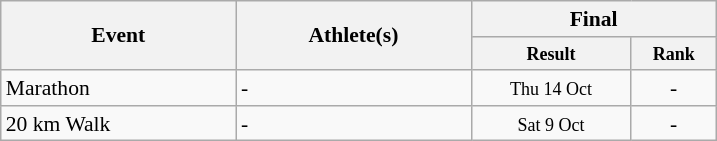<table class=wikitable style="font-size:90%">
<tr>
<th rowspan="2" width=150>Event</th>
<th rowspan="2" width=150>Athlete(s)</th>
<th colspan="2" width=150>Final</th>
</tr>
<tr>
<th style="line-height:1em" width=100><small>Result</small></th>
<th style="line-height:1em" width=50><small>Rank</small></th>
</tr>
<tr>
<td>Marathon</td>
<td>-</td>
<td align="center"><small>Thu 14 Oct</small></td>
<td align="center">-</td>
</tr>
<tr>
<td>20 km Walk</td>
<td>-</td>
<td align="center"><small>Sat 9 Oct</small></td>
<td align="center">-</td>
</tr>
</table>
